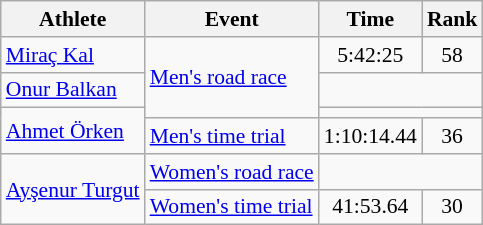<table class=wikitable style="font-size:90%">
<tr>
<th>Athlete</th>
<th>Event</th>
<th>Time</th>
<th>Rank</th>
</tr>
<tr align=center>
<td align=left><a href='#'>Miraç Kal</a></td>
<td align=left rowspan=3><a href='#'>Men's road race</a></td>
<td>5:42:25</td>
<td>58</td>
</tr>
<tr align=center>
<td align=left><a href='#'>Onur Balkan</a></td>
<td colspan=2></td>
</tr>
<tr align=center>
<td align=left rowspan=2><a href='#'>Ahmet Örken</a></td>
<td colspan=2></td>
</tr>
<tr align=center>
<td align=left><a href='#'>Men's time trial</a></td>
<td>1:10:14.44</td>
<td>36</td>
</tr>
<tr align=center>
<td align=left rowspan=2><a href='#'>Ayşenur Turgut</a></td>
<td align=left><a href='#'>Women's road race</a></td>
<td colspan=2></td>
</tr>
<tr align=center>
<td align=left><a href='#'>Women's time trial</a></td>
<td>41:53.64</td>
<td>30</td>
</tr>
</table>
